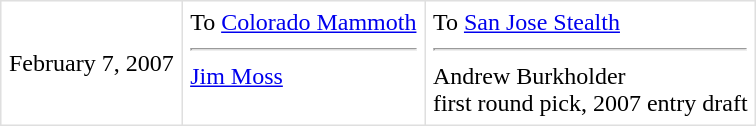<table border=1 style="border-collapse:collapse" bordercolor="#DFDFDF"  cellpadding="5">
<tr>
<td>February 7, 2007<br></td>
<td valign="top">To <a href='#'>Colorado Mammoth</a> <hr> <a href='#'>Jim Moss</a></td>
<td valign="top">To <a href='#'>San Jose Stealth</a> <hr>Andrew Burkholder<br>first round pick, 2007 entry draft</td>
</tr>
</table>
